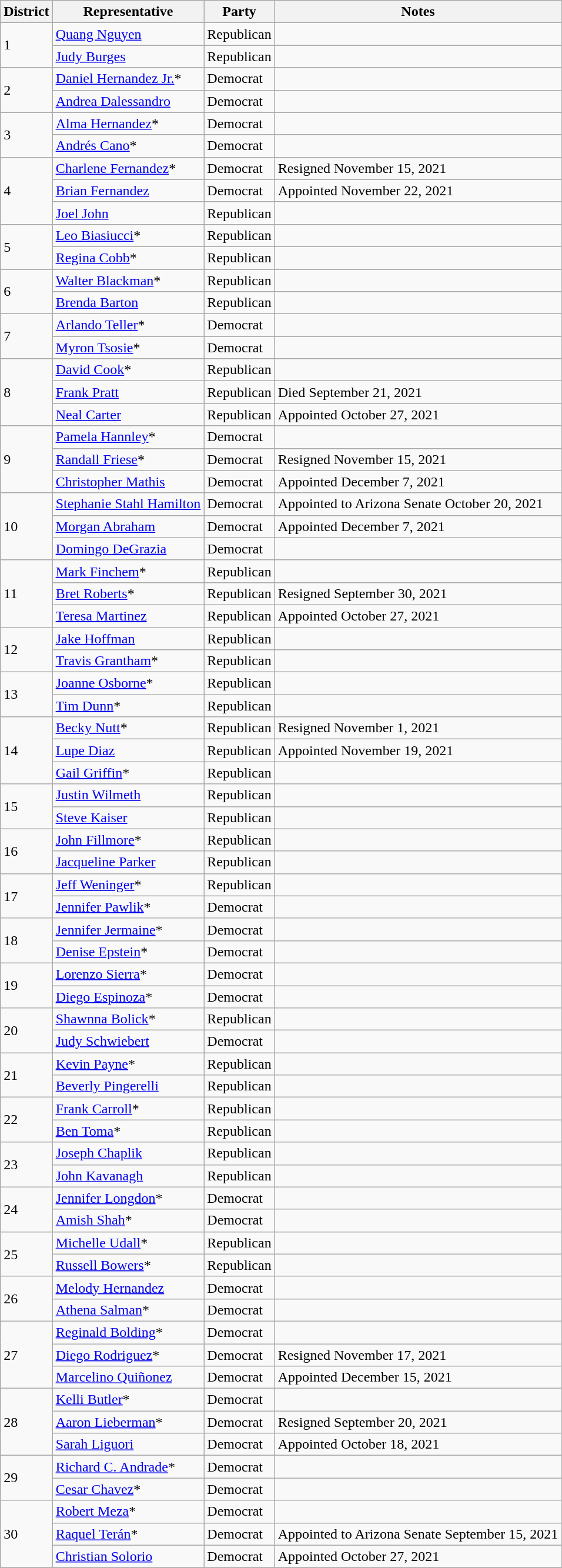<table class="wikitable">
<tr>
<th>District</th>
<th>Representative</th>
<th>Party</th>
<th>Notes</th>
</tr>
<tr>
<td rowspan="2">1</td>
<td><a href='#'>Quang Nguyen</a></td>
<td>Republican</td>
<td></td>
</tr>
<tr>
<td><a href='#'>Judy Burges</a></td>
<td>Republican</td>
<td></td>
</tr>
<tr>
<td rowspan="2">2</td>
<td><a href='#'>Daniel Hernandez Jr.</a>*</td>
<td>Democrat</td>
<td></td>
</tr>
<tr>
<td><a href='#'>Andrea Dalessandro</a></td>
<td>Democrat</td>
<td></td>
</tr>
<tr>
<td rowspan="2">3</td>
<td><a href='#'>Alma Hernandez</a>*</td>
<td>Democrat</td>
<td></td>
</tr>
<tr>
<td><a href='#'>Andrés Cano</a>*</td>
<td>Democrat</td>
<td></td>
</tr>
<tr>
<td rowspan="3">4</td>
<td><a href='#'>Charlene Fernandez</a>*</td>
<td>Democrat</td>
<td>Resigned November 15, 2021</td>
</tr>
<tr>
<td><a href='#'>Brian Fernandez</a></td>
<td>Democrat</td>
<td>Appointed November 22, 2021</td>
</tr>
<tr>
<td><a href='#'>Joel John</a></td>
<td>Republican</td>
<td></td>
</tr>
<tr>
<td rowspan="2">5</td>
<td><a href='#'>Leo Biasiucci</a>*</td>
<td>Republican</td>
<td></td>
</tr>
<tr>
<td><a href='#'>Regina Cobb</a>*</td>
<td>Republican</td>
<td></td>
</tr>
<tr>
<td rowspan="2">6</td>
<td><a href='#'>Walter Blackman</a>*</td>
<td>Republican</td>
<td></td>
</tr>
<tr>
<td><a href='#'>Brenda Barton</a></td>
<td>Republican</td>
<td></td>
</tr>
<tr>
<td rowspan="2">7</td>
<td><a href='#'>Arlando Teller</a>*</td>
<td>Democrat</td>
<td></td>
</tr>
<tr>
<td><a href='#'>Myron Tsosie</a>*</td>
<td>Democrat</td>
<td></td>
</tr>
<tr>
<td rowspan="3">8</td>
<td><a href='#'>David Cook</a>*</td>
<td>Republican</td>
<td></td>
</tr>
<tr>
<td><a href='#'>Frank Pratt</a></td>
<td>Republican</td>
<td>Died September 21, 2021</td>
</tr>
<tr>
<td><a href='#'>Neal Carter</a></td>
<td>Republican</td>
<td>Appointed October 27, 2021</td>
</tr>
<tr>
<td rowspan="3">9</td>
<td><a href='#'>Pamela Hannley</a>*</td>
<td>Democrat</td>
<td></td>
</tr>
<tr>
<td><a href='#'>Randall Friese</a>*</td>
<td>Democrat</td>
<td>Resigned November 15, 2021</td>
</tr>
<tr>
<td><a href='#'>Christopher Mathis</a></td>
<td>Democrat</td>
<td>Appointed December 7, 2021</td>
</tr>
<tr>
<td rowspan="3">10</td>
<td><a href='#'>Stephanie Stahl Hamilton</a></td>
<td>Democrat</td>
<td>Appointed to Arizona Senate October 20, 2021</td>
</tr>
<tr>
<td><a href='#'>Morgan Abraham</a></td>
<td>Democrat</td>
<td>Appointed December 7, 2021</td>
</tr>
<tr>
<td><a href='#'>Domingo DeGrazia</a></td>
<td>Democrat</td>
<td></td>
</tr>
<tr>
<td rowspan="3">11</td>
<td><a href='#'>Mark Finchem</a>*</td>
<td>Republican</td>
<td></td>
</tr>
<tr>
<td><a href='#'>Bret Roberts</a>*</td>
<td>Republican</td>
<td>Resigned September 30, 2021</td>
</tr>
<tr>
<td><a href='#'>Teresa Martinez</a></td>
<td>Republican</td>
<td>Appointed October 27, 2021</td>
</tr>
<tr>
<td rowspan="2">12</td>
<td><a href='#'>Jake Hoffman</a></td>
<td>Republican</td>
<td></td>
</tr>
<tr>
<td><a href='#'>Travis Grantham</a>*</td>
<td>Republican</td>
<td></td>
</tr>
<tr>
<td rowspan="2">13</td>
<td><a href='#'>Joanne Osborne</a>*</td>
<td>Republican</td>
<td></td>
</tr>
<tr>
<td><a href='#'>Tim Dunn</a>*</td>
<td>Republican</td>
<td></td>
</tr>
<tr>
<td rowspan="3">14</td>
<td><a href='#'>Becky Nutt</a>*</td>
<td>Republican</td>
<td>Resigned November 1, 2021</td>
</tr>
<tr>
<td><a href='#'>Lupe Diaz</a></td>
<td>Republican</td>
<td>Appointed November 19, 2021</td>
</tr>
<tr>
<td><a href='#'>Gail Griffin</a>*</td>
<td>Republican</td>
<td></td>
</tr>
<tr>
<td rowspan="2">15</td>
<td><a href='#'>Justin Wilmeth</a></td>
<td>Republican</td>
<td></td>
</tr>
<tr>
<td><a href='#'>Steve Kaiser</a></td>
<td>Republican</td>
<td></td>
</tr>
<tr>
<td rowspan="2">16</td>
<td><a href='#'>John Fillmore</a>*</td>
<td>Republican</td>
<td></td>
</tr>
<tr>
<td><a href='#'>Jacqueline Parker</a></td>
<td>Republican</td>
<td></td>
</tr>
<tr>
<td rowspan="2">17</td>
<td><a href='#'>Jeff Weninger</a>*</td>
<td>Republican</td>
<td></td>
</tr>
<tr>
<td><a href='#'>Jennifer Pawlik</a>*</td>
<td>Democrat</td>
<td></td>
</tr>
<tr>
<td rowspan="2">18</td>
<td><a href='#'>Jennifer Jermaine</a>*</td>
<td>Democrat</td>
<td></td>
</tr>
<tr>
<td><a href='#'>Denise Epstein</a>*</td>
<td>Democrat</td>
<td></td>
</tr>
<tr>
<td rowspan="2">19</td>
<td><a href='#'>Lorenzo Sierra</a>*</td>
<td>Democrat</td>
<td></td>
</tr>
<tr>
<td><a href='#'>Diego Espinoza</a>*</td>
<td>Democrat</td>
<td></td>
</tr>
<tr>
<td rowspan="2">20</td>
<td><a href='#'>Shawnna Bolick</a>*</td>
<td>Republican</td>
<td></td>
</tr>
<tr>
<td><a href='#'>Judy Schwiebert</a></td>
<td>Democrat</td>
<td></td>
</tr>
<tr>
<td rowspan="2">21</td>
<td><a href='#'>Kevin Payne</a>*</td>
<td>Republican</td>
<td></td>
</tr>
<tr>
<td><a href='#'>Beverly Pingerelli</a></td>
<td>Republican</td>
<td></td>
</tr>
<tr>
<td rowspan="2">22</td>
<td><a href='#'>Frank Carroll</a>*</td>
<td>Republican</td>
<td></td>
</tr>
<tr>
<td><a href='#'>Ben Toma</a>*</td>
<td>Republican</td>
<td></td>
</tr>
<tr>
<td rowspan="2">23</td>
<td><a href='#'>Joseph Chaplik</a></td>
<td>Republican</td>
<td></td>
</tr>
<tr>
<td><a href='#'>John Kavanagh</a></td>
<td>Republican</td>
<td></td>
</tr>
<tr>
<td rowspan="2">24</td>
<td><a href='#'>Jennifer Longdon</a>*</td>
<td>Democrat</td>
<td></td>
</tr>
<tr>
<td><a href='#'>Amish Shah</a>*</td>
<td>Democrat</td>
<td></td>
</tr>
<tr>
<td rowspan="2">25</td>
<td><a href='#'>Michelle Udall</a>*</td>
<td>Republican</td>
<td></td>
</tr>
<tr>
<td><a href='#'>Russell Bowers</a>*</td>
<td>Republican</td>
<td></td>
</tr>
<tr>
<td rowspan="2">26</td>
<td><a href='#'>Melody Hernandez</a></td>
<td>Democrat</td>
<td></td>
</tr>
<tr>
<td><a href='#'>Athena Salman</a>*</td>
<td>Democrat</td>
<td></td>
</tr>
<tr>
<td rowspan="3">27</td>
<td><a href='#'>Reginald Bolding</a>*</td>
<td>Democrat</td>
<td></td>
</tr>
<tr>
<td><a href='#'>Diego Rodriguez</a>*</td>
<td>Democrat</td>
<td>Resigned November 17, 2021</td>
</tr>
<tr>
<td><a href='#'>Marcelino Quiñonez</a></td>
<td>Democrat</td>
<td>Appointed December 15, 2021</td>
</tr>
<tr>
<td rowspan="3">28</td>
<td><a href='#'>Kelli Butler</a>*</td>
<td>Democrat</td>
<td></td>
</tr>
<tr>
<td><a href='#'>Aaron Lieberman</a>*</td>
<td>Democrat</td>
<td>Resigned September 20, 2021</td>
</tr>
<tr>
<td><a href='#'>Sarah Liguori</a></td>
<td>Democrat</td>
<td>Appointed October 18, 2021</td>
</tr>
<tr>
<td rowspan="2">29</td>
<td><a href='#'>Richard C. Andrade</a>*</td>
<td>Democrat</td>
<td></td>
</tr>
<tr>
<td><a href='#'>Cesar Chavez</a>*</td>
<td>Democrat</td>
<td></td>
</tr>
<tr>
<td rowspan="3">30</td>
<td><a href='#'>Robert Meza</a>*</td>
<td>Democrat</td>
<td></td>
</tr>
<tr>
<td><a href='#'>Raquel Terán</a>*</td>
<td>Democrat</td>
<td>Appointed to Arizona Senate September 15, 2021</td>
</tr>
<tr>
<td><a href='#'>Christian Solorio</a></td>
<td>Democrat</td>
<td>Appointed October 27, 2021</td>
</tr>
<tr>
</tr>
</table>
